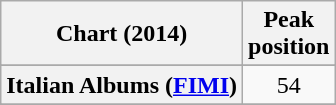<table class="wikitable sortable plainrowheaders" style="text-align:center">
<tr>
<th scope="col">Chart (2014)</th>
<th scope="col">Peak<br>position</th>
</tr>
<tr>
</tr>
<tr>
</tr>
<tr>
</tr>
<tr>
</tr>
<tr>
</tr>
<tr>
</tr>
<tr>
</tr>
<tr>
</tr>
<tr>
</tr>
<tr>
<th scope="row">Italian Albums (<a href='#'>FIMI</a>)</th>
<td>54</td>
</tr>
<tr>
</tr>
<tr>
</tr>
<tr>
</tr>
<tr>
</tr>
<tr>
</tr>
</table>
